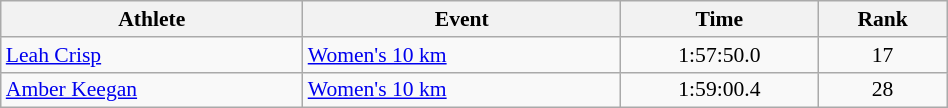<table class="wikitable" style="text-align:center; font-size:90%; width:50%;">
<tr>
<th>Athlete</th>
<th>Event</th>
<th>Time</th>
<th>Rank</th>
</tr>
<tr>
<td align=left><a href='#'>Leah Crisp</a></td>
<td align=left><a href='#'>Women's 10 km</a></td>
<td>1:57:50.0</td>
<td>17</td>
</tr>
<tr>
<td align=left><a href='#'>Amber Keegan</a></td>
<td align=left><a href='#'>Women's 10 km</a></td>
<td>1:59:00.4</td>
<td>28</td>
</tr>
</table>
